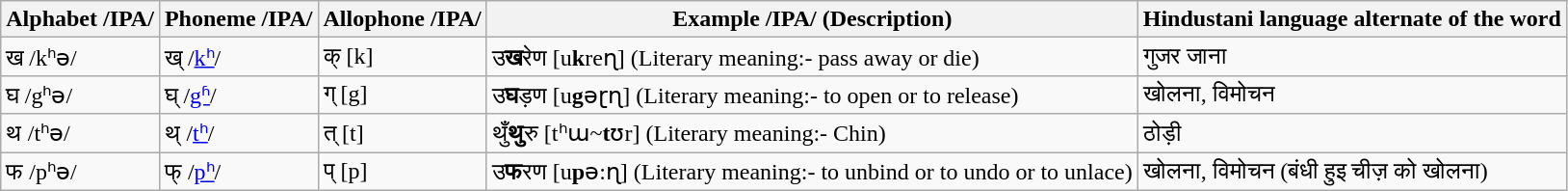<table class="wikitable">
<tr>
<th>Alphabet /IPA/</th>
<th>Phoneme /IPA/</th>
<th>Allophone /IPA/</th>
<th>Example /IPA/ (Description)</th>
<th>Hindustani language alternate of the word</th>
</tr>
<tr>
<td>ख /kʰə/</td>
<td>ख् /<a href='#'>kʰ</a>/</td>
<td>क् [k]</td>
<td>उ<strong>ख</strong>रेण [u<strong>k</strong>reɳ] (Literary meaning:- pass away or die)</td>
<td>गुजर जाना</td>
</tr>
<tr>
<td>घ /gʰə/</td>
<td>घ् /<a href='#'>gʱ</a>/</td>
<td>ग् [g]</td>
<td>उ<strong>घ</strong>ड़ण [u<strong>g</strong>əɽɳ] (Literary meaning:- to open or to release)</td>
<td>खोलना, विमोचन</td>
</tr>
<tr>
<td>थ /tʰə/</td>
<td>थ् /<a href='#'>tʰ</a>/</td>
<td>त् [t]</td>
<td>थुँ<strong>थु</strong>रु [tʰɯ~<strong>t</strong>ʊr] (Literary meaning:- Chin)</td>
<td>ठोड़ी</td>
</tr>
<tr>
<td>फ /pʰə/</td>
<td>फ् /<a href='#'>pʰ</a>/</td>
<td>प् [p]</td>
<td>उ<strong>फ</strong>रण [u<strong>p</strong>ə:ɳ] (Literary meaning:- to unbind or to undo or to unlace)</td>
<td>खोलना, विमोचन (बंधी हुइ चीज़ को खोलना)</td>
</tr>
</table>
